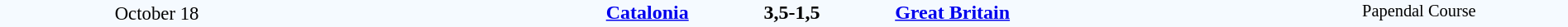<table style="width: 100%; background:#F5FAFF;" cellspacing="0">
<tr>
<td style=font-size:95% align=center rowspan=3 width=20%>October 18</td>
</tr>
<tr>
<td width=24% align=right><strong><a href='#'>Catalonia</a></strong> </td>
<td align=center width=13%><strong>3,5-1,5</strong></td>
<td width=24%> <strong><a href='#'>Great Britain</a></strong></td>
<td style=font-size:85% rowspan=3 valign=top align=center>Papendal Course</td>
</tr>
<tr style=font-size:85%>
<td align=right valign=top></td>
<td></td>
<td valign=top></td>
</tr>
</table>
